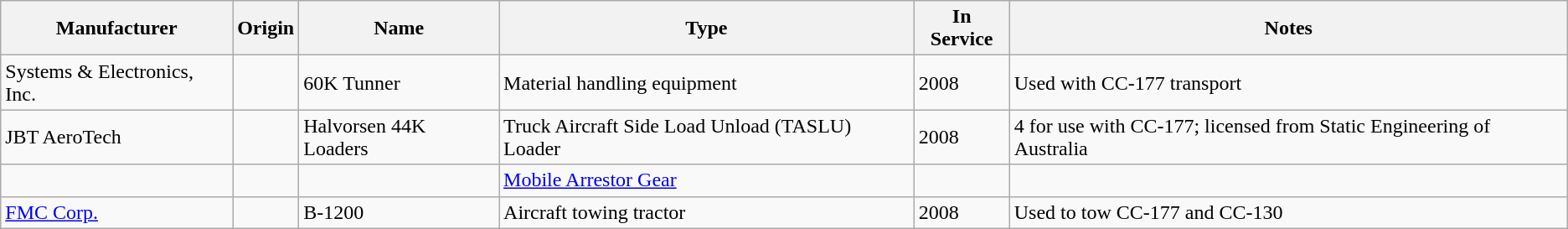<table class="wikitable sortable">
<tr>
<th style="text-align:center; ">Manufacturer</th>
<th style="text-align:center; ">Origin</th>
<th style="text-align:center; ">Name</th>
<th style="text-align:center; ">Type</th>
<th style="text-align:center; ">In Service</th>
<th style="text-align:center; ">Notes</th>
</tr>
<tr>
<td>Systems & Electronics, Inc.</td>
<td></td>
<td>60K Tunner</td>
<td>Material handling equipment</td>
<td>2008</td>
<td>Used with CC-177 transport</td>
</tr>
<tr>
<td>JBT AeroTech</td>
<td></td>
<td>Halvorsen 44K Loaders</td>
<td>Truck Aircraft Side Load Unload (TASLU) Loader</td>
<td>2008</td>
<td>4 for use with CC-177; licensed from Static Engineering of Australia</td>
</tr>
<tr>
<td></td>
<td></td>
<td></td>
<td><a href='#'>Mobile Arrestor Gear</a></td>
<td></td>
<td></td>
</tr>
<tr>
<td><a href='#'>FMC Corp.</a></td>
<td></td>
<td>B-1200</td>
<td>Aircraft towing tractor</td>
<td>2008</td>
<td>Used to tow CC-177 and CC-130</td>
</tr>
</table>
